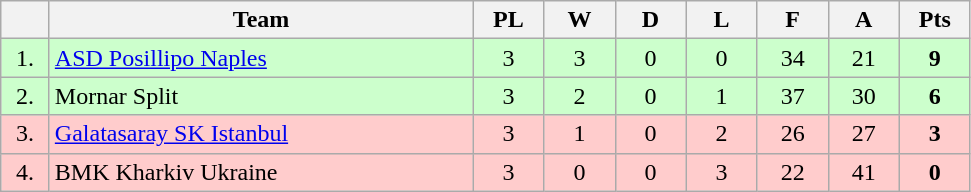<table class="wikitable" style="text-align:center">
<tr>
<th width=25></th>
<th width=275>Team</th>
<th width=40>PL</th>
<th width=40>W</th>
<th width=40>D</th>
<th width=40>L</th>
<th width=40>F</th>
<th width=40>A</th>
<th width=40>Pts</th>
</tr>
<tr bgcolor=#ccffcc>
<td>1.</td>
<td align=left> <a href='#'>ASD Posillipo Naples</a></td>
<td>3</td>
<td>3</td>
<td>0</td>
<td>0</td>
<td>34</td>
<td>21</td>
<td><strong>9</strong></td>
</tr>
<tr bgcolor=#ccffcc>
<td>2.</td>
<td align=left> Mornar Split</td>
<td>3</td>
<td>2</td>
<td>0</td>
<td>1</td>
<td>37</td>
<td>30</td>
<td><strong>6</strong></td>
</tr>
<tr style="background: #ffcccc;">
<td>3.</td>
<td align=left> <a href='#'>Galatasaray SK Istanbul</a></td>
<td>3</td>
<td>1</td>
<td>0</td>
<td>2</td>
<td>26</td>
<td>27</td>
<td><strong>3</strong></td>
</tr>
<tr style="background: #ffcccc;">
<td>4.</td>
<td align=left> BMK Kharkiv Ukraine</td>
<td>3</td>
<td>0</td>
<td>0</td>
<td>3</td>
<td>22</td>
<td>41</td>
<td><strong>0</strong></td>
</tr>
</table>
